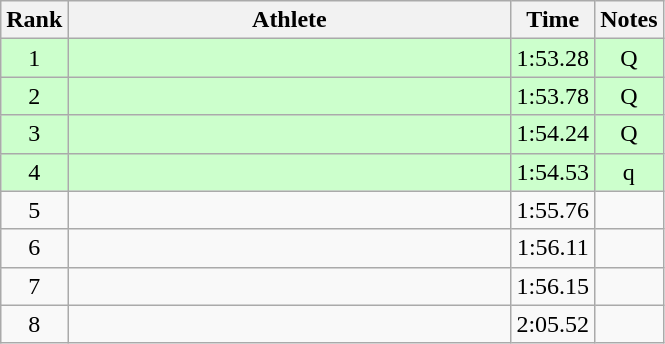<table class="wikitable" style="text-align:center">
<tr>
<th>Rank</th>
<th Style="width:18em">Athlete</th>
<th>Time</th>
<th>Notes</th>
</tr>
<tr style="background:#cfc">
<td>1</td>
<td style="text-align:left"></td>
<td>1:53.28</td>
<td>Q</td>
</tr>
<tr style="background:#cfc">
<td>2</td>
<td style="text-align:left"></td>
<td>1:53.78</td>
<td>Q</td>
</tr>
<tr style="background:#cfc">
<td>3</td>
<td style="text-align:left"></td>
<td>1:54.24</td>
<td>Q</td>
</tr>
<tr style="background:#cfc">
<td>4</td>
<td style="text-align:left"></td>
<td>1:54.53</td>
<td>q</td>
</tr>
<tr>
<td>5</td>
<td style="text-align:left"></td>
<td>1:55.76</td>
<td></td>
</tr>
<tr>
<td>6</td>
<td style="text-align:left"></td>
<td>1:56.11</td>
<td></td>
</tr>
<tr>
<td>7</td>
<td style="text-align:left"></td>
<td>1:56.15</td>
<td></td>
</tr>
<tr>
<td>8</td>
<td style="text-align:left"></td>
<td>2:05.52</td>
<td></td>
</tr>
</table>
